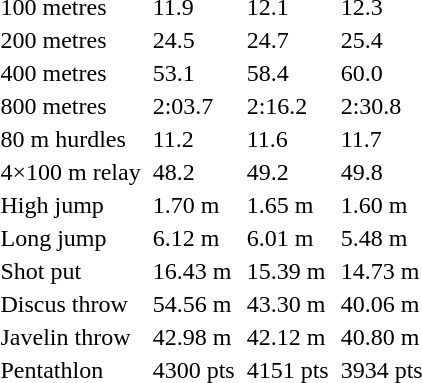<table>
<tr>
<td>100 metres</td>
<td></td>
<td>11.9</td>
<td></td>
<td>12.1</td>
<td></td>
<td>12.3</td>
</tr>
<tr>
<td>200 metres</td>
<td></td>
<td>24.5</td>
<td></td>
<td>24.7</td>
<td></td>
<td>25.4</td>
</tr>
<tr>
<td>400 metres</td>
<td></td>
<td>53.1</td>
<td></td>
<td>58.4</td>
<td></td>
<td>60.0</td>
</tr>
<tr>
<td>800 metres</td>
<td></td>
<td>2:03.7</td>
<td></td>
<td>2:16.2</td>
<td></td>
<td>2:30.8</td>
</tr>
<tr>
<td>80 m hurdles</td>
<td></td>
<td>11.2</td>
<td></td>
<td>11.6</td>
<td></td>
<td>11.7</td>
</tr>
<tr>
<td>4×100 m relay</td>
<td></td>
<td>48.2</td>
<td></td>
<td>49.2</td>
<td></td>
<td>49.8</td>
</tr>
<tr>
<td>High jump</td>
<td></td>
<td>1.70 m</td>
<td></td>
<td>1.65 m</td>
<td></td>
<td>1.60 m</td>
</tr>
<tr>
<td>Long jump</td>
<td></td>
<td>6.12 m</td>
<td></td>
<td>6.01 m</td>
<td></td>
<td>5.48 m</td>
</tr>
<tr>
<td>Shot put</td>
<td></td>
<td>16.43 m</td>
<td></td>
<td>15.39 m</td>
<td></td>
<td>14.73 m</td>
</tr>
<tr>
<td>Discus throw</td>
<td></td>
<td>54.56 m</td>
<td></td>
<td>43.30 m</td>
<td></td>
<td>40.06 m</td>
</tr>
<tr>
<td>Javelin throw</td>
<td></td>
<td>42.98 m</td>
<td></td>
<td>42.12 m</td>
<td></td>
<td>40.80 m</td>
</tr>
<tr>
<td>Pentathlon</td>
<td></td>
<td>4300 pts</td>
<td></td>
<td>4151 pts</td>
<td></td>
<td>3934 pts</td>
</tr>
</table>
